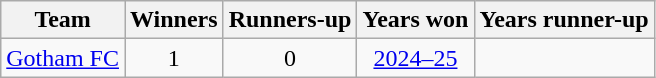<table class="wikitable" style="text-align: center">
<tr>
<th>Team</th>
<th>Winners</th>
<th>Runners-up</th>
<th class="unsortable">Years won</th>
<th class="unsortable">Years runner-up</th>
</tr>
<tr>
<td align=left><a href='#'>Gotham FC</a></td>
<td>1</td>
<td>0</td>
<td><a href='#'>2024–25</a></td>
<td></td>
</tr>
</table>
